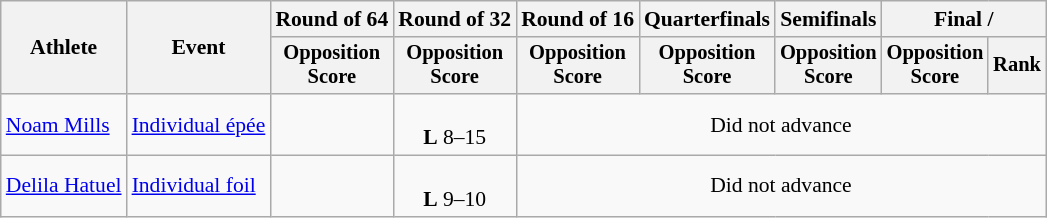<table class="wikitable" style="font-size:90%;">
<tr>
<th rowspan="2">Athlete</th>
<th rowspan="2">Event</th>
<th>Round of 64</th>
<th>Round of 32</th>
<th>Round of 16</th>
<th>Quarterfinals</th>
<th>Semifinals</th>
<th colspan=2>Final / </th>
</tr>
<tr style="font-size:95%">
<th>Opposition<br>Score</th>
<th>Opposition<br>Score</th>
<th>Opposition<br>Score</th>
<th>Opposition<br>Score</th>
<th>Opposition<br>Score</th>
<th>Opposition<br>Score</th>
<th>Rank</th>
</tr>
<tr align=center>
<td align=left><a href='#'>Noam Mills</a></td>
<td align=left><a href='#'>Individual épée</a></td>
<td></td>
<td><br><strong>L</strong> 8–15</td>
<td colspan=5>Did not advance</td>
</tr>
<tr align=center>
<td align=left><a href='#'>Delila Hatuel</a></td>
<td align=left><a href='#'>Individual foil</a></td>
<td></td>
<td><br><strong>L</strong> 9–10</td>
<td colspan=5>Did not advance</td>
</tr>
</table>
